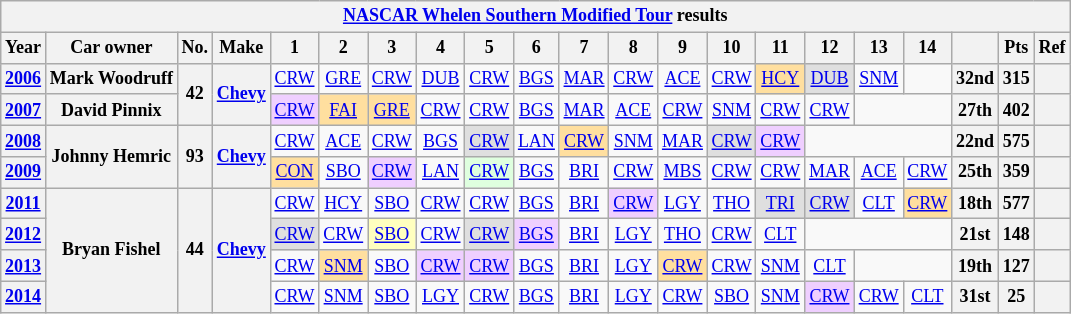<table class="wikitable" style="text-align:center; font-size:75%">
<tr>
<th colspan=21><a href='#'>NASCAR Whelen Southern Modified Tour</a> results</th>
</tr>
<tr>
<th>Year</th>
<th>Car owner</th>
<th>No.</th>
<th>Make</th>
<th>1</th>
<th>2</th>
<th>3</th>
<th>4</th>
<th>5</th>
<th>6</th>
<th>7</th>
<th>8</th>
<th>9</th>
<th>10</th>
<th>11</th>
<th>12</th>
<th>13</th>
<th>14</th>
<th></th>
<th>Pts</th>
<th>Ref</th>
</tr>
<tr>
<th><a href='#'>2006</a></th>
<th>Mark Woodruff</th>
<th rowspan=2>42</th>
<th rowspan=2><a href='#'>Chevy</a></th>
<td><a href='#'>CRW</a></td>
<td><a href='#'>GRE</a></td>
<td><a href='#'>CRW</a></td>
<td><a href='#'>DUB</a></td>
<td><a href='#'>CRW</a></td>
<td><a href='#'>BGS</a></td>
<td><a href='#'>MAR</a></td>
<td><a href='#'>CRW</a></td>
<td><a href='#'>ACE</a></td>
<td><a href='#'>CRW</a></td>
<td style="background:#FFDF9F;"><a href='#'>HCY</a><br></td>
<td style="background:#DFDFDF;"><a href='#'>DUB</a><br></td>
<td><a href='#'>SNM</a></td>
<td></td>
<th>32nd</th>
<th>315</th>
<th></th>
</tr>
<tr>
<th><a href='#'>2007</a></th>
<th>David Pinnix</th>
<td style="background:#EFCFFF;"><a href='#'>CRW</a><br></td>
<td style="background:#FFDF9F;"><a href='#'>FAI</a><br></td>
<td style="background:#FFDF9F;"><a href='#'>GRE</a><br></td>
<td><a href='#'>CRW</a></td>
<td><a href='#'>CRW</a></td>
<td><a href='#'>BGS</a></td>
<td><a href='#'>MAR</a></td>
<td><a href='#'>ACE</a></td>
<td><a href='#'>CRW</a></td>
<td><a href='#'>SNM</a></td>
<td><a href='#'>CRW</a></td>
<td><a href='#'>CRW</a></td>
<td colspan=2></td>
<th>27th</th>
<th>402</th>
<th></th>
</tr>
<tr>
<th><a href='#'>2008</a></th>
<th rowspan=2>Johnny Hemric</th>
<th rowspan=2>93</th>
<th rowspan=2><a href='#'>Chevy</a></th>
<td><a href='#'>CRW</a></td>
<td><a href='#'>ACE</a></td>
<td><a href='#'>CRW</a></td>
<td><a href='#'>BGS</a></td>
<td style="background:#DFDFDF;"><a href='#'>CRW</a><br></td>
<td><a href='#'>LAN</a></td>
<td style="background:#FFDF9F;"><a href='#'>CRW</a><br></td>
<td><a href='#'>SNM</a></td>
<td><a href='#'>MAR</a></td>
<td style="background:#DFDFDF;"><a href='#'>CRW</a><br></td>
<td style="background:#EFCFFF;"><a href='#'>CRW</a><br></td>
<td colspan=3></td>
<th>22nd</th>
<th>575</th>
<th></th>
</tr>
<tr>
<th><a href='#'>2009</a></th>
<td style="background:#FFDF9F;"><a href='#'>CON</a><br></td>
<td><a href='#'>SBO</a></td>
<td style="background:#EFCFFF;"><a href='#'>CRW</a><br></td>
<td><a href='#'>LAN</a></td>
<td style="background:#DFFFDF;"><a href='#'>CRW</a><br></td>
<td><a href='#'>BGS</a></td>
<td><a href='#'>BRI</a></td>
<td><a href='#'>CRW</a></td>
<td><a href='#'>MBS</a></td>
<td><a href='#'>CRW</a></td>
<td><a href='#'>CRW</a></td>
<td><a href='#'>MAR</a></td>
<td><a href='#'>ACE</a></td>
<td><a href='#'>CRW</a></td>
<th>25th</th>
<th>359</th>
<th></th>
</tr>
<tr>
<th><a href='#'>2011</a></th>
<th rowspan=4>Bryan Fishel</th>
<th rowspan=4>44</th>
<th rowspan=4><a href='#'>Chevy</a></th>
<td><a href='#'>CRW</a></td>
<td><a href='#'>HCY</a></td>
<td><a href='#'>SBO</a></td>
<td><a href='#'>CRW</a></td>
<td><a href='#'>CRW</a></td>
<td><a href='#'>BGS</a></td>
<td><a href='#'>BRI</a></td>
<td style="background:#EFCFFF;"><a href='#'>CRW</a><br></td>
<td><a href='#'>LGY</a></td>
<td><a href='#'>THO</a></td>
<td style="background:#DFDFDF;"><a href='#'>TRI</a><br></td>
<td style="background:#DFDFDF;"><a href='#'>CRW</a><br></td>
<td><a href='#'>CLT</a></td>
<td style="background:#FFDF9F;"><a href='#'>CRW</a><br></td>
<th>18th</th>
<th>577</th>
<th></th>
</tr>
<tr>
<th><a href='#'>2012</a></th>
<td style="background:#DFDFDF;"><a href='#'>CRW</a><br></td>
<td><a href='#'>CRW</a></td>
<td style="background:#FFFFBF;"><a href='#'>SBO</a><br></td>
<td><a href='#'>CRW</a></td>
<td style="background:#DFDFDF;"><a href='#'>CRW</a><br></td>
<td style="background:#EFCFFF;"><a href='#'>BGS</a><br></td>
<td><a href='#'>BRI</a></td>
<td><a href='#'>LGY</a></td>
<td><a href='#'>THO</a></td>
<td><a href='#'>CRW</a></td>
<td><a href='#'>CLT</a></td>
<td colspan=3></td>
<th>21st</th>
<th>148</th>
<th></th>
</tr>
<tr>
<th><a href='#'>2013</a></th>
<td><a href='#'>CRW</a></td>
<td style="background:#FFDF9F;"><a href='#'>SNM</a><br></td>
<td><a href='#'>SBO</a></td>
<td style="background:#EFCFFF;"><a href='#'>CRW</a><br></td>
<td style="background:#EFCFFF;"><a href='#'>CRW</a><br></td>
<td><a href='#'>BGS</a></td>
<td><a href='#'>BRI</a></td>
<td><a href='#'>LGY</a></td>
<td style="background:#FFDF9F;"><a href='#'>CRW</a><br></td>
<td><a href='#'>CRW</a></td>
<td><a href='#'>SNM</a></td>
<td><a href='#'>CLT</a></td>
<td colspan=2></td>
<th>19th</th>
<th>127</th>
<th></th>
</tr>
<tr>
<th><a href='#'>2014</a></th>
<td><a href='#'>CRW</a></td>
<td><a href='#'>SNM</a></td>
<td><a href='#'>SBO</a></td>
<td><a href='#'>LGY</a></td>
<td><a href='#'>CRW</a></td>
<td><a href='#'>BGS</a></td>
<td><a href='#'>BRI</a></td>
<td><a href='#'>LGY</a></td>
<td><a href='#'>CRW</a></td>
<td><a href='#'>SBO</a></td>
<td><a href='#'>SNM</a></td>
<td style="background:#EFCFFF;"><a href='#'>CRW</a><br></td>
<td><a href='#'>CRW</a></td>
<td><a href='#'>CLT</a></td>
<th>31st</th>
<th>25</th>
<th></th>
</tr>
</table>
